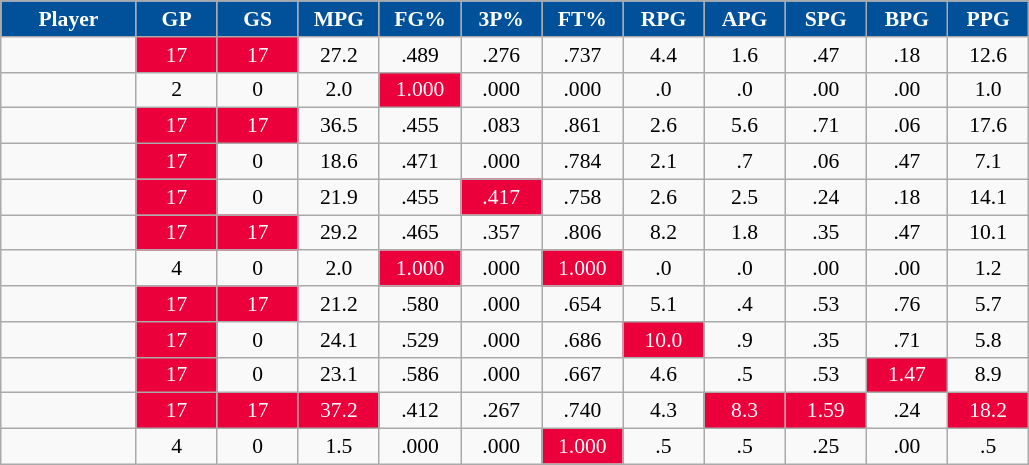<table class="wikitable sortable" style="font-size:90%; text-align:center; white-space:nowrap;">
<tr>
<th style="background:#00519a;color:white;" width="10%">Player</th>
<th style="background:#00519a;color:white;" width="6%">GP</th>
<th style="background:#00519a;color:white;" width="6%">GS</th>
<th style="background:#00519a;color:white;" width="6%">MPG</th>
<th style="background:#00519a;color:white;" width="6%">FG%</th>
<th style="background:#00519a;color:white;" width="6%">3P%</th>
<th style="background:#00519a;color:white;" width="6%">FT%</th>
<th style="background:#00519a;color:white;" width="6%">RPG</th>
<th style="background:#00519a;color:white;" width="6%">APG</th>
<th style="background:#00519a;color:white;" width="6%">SPG</th>
<th style="background:#00519a;color:white;" width="6%">BPG</th>
<th style="background:#00519a;color:white;" width="6%">PPG</th>
</tr>
<tr>
<td></td>
<td style="background:#eb003c;color:white;">17</td>
<td style="background:#eb003c;color:white;">17</td>
<td>27.2</td>
<td>.489</td>
<td>.276</td>
<td>.737</td>
<td>4.4</td>
<td>1.6</td>
<td>.47</td>
<td>.18</td>
<td>12.6</td>
</tr>
<tr>
<td></td>
<td>2</td>
<td>0</td>
<td>2.0</td>
<td style="background:#eb003c;color:white;">1.000</td>
<td>.000</td>
<td>.000</td>
<td>.0</td>
<td>.0</td>
<td>.00</td>
<td>.00</td>
<td>1.0</td>
</tr>
<tr>
<td></td>
<td style="background:#eb003c;color:white;">17</td>
<td style="background:#eb003c;color:white;">17</td>
<td>36.5</td>
<td>.455</td>
<td>.083</td>
<td>.861</td>
<td>2.6</td>
<td>5.6</td>
<td>.71</td>
<td>.06</td>
<td>17.6</td>
</tr>
<tr>
<td></td>
<td style="background:#eb003c;color:white;">17</td>
<td>0</td>
<td>18.6</td>
<td>.471</td>
<td>.000</td>
<td>.784</td>
<td>2.1</td>
<td>.7</td>
<td>.06</td>
<td>.47</td>
<td>7.1</td>
</tr>
<tr>
<td></td>
<td style="background:#eb003c;color:white;">17</td>
<td>0</td>
<td>21.9</td>
<td>.455</td>
<td style="background:#eb003c;color:white;">.417</td>
<td>.758</td>
<td>2.6</td>
<td>2.5</td>
<td>.24</td>
<td>.18</td>
<td>14.1</td>
</tr>
<tr>
<td></td>
<td style="background:#eb003c;color:white;">17</td>
<td style="background:#eb003c;color:white;">17</td>
<td>29.2</td>
<td>.465</td>
<td>.357</td>
<td>.806</td>
<td>8.2</td>
<td>1.8</td>
<td>.35</td>
<td>.47</td>
<td>10.1</td>
</tr>
<tr>
<td></td>
<td>4</td>
<td>0</td>
<td>2.0</td>
<td style="background:#eb003c;color:white;">1.000</td>
<td>.000</td>
<td style="background:#eb003c;color:white;">1.000</td>
<td>.0</td>
<td>.0</td>
<td>.00</td>
<td>.00</td>
<td>1.2</td>
</tr>
<tr>
<td></td>
<td style="background:#eb003c;color:white;">17</td>
<td style="background:#eb003c;color:white;">17</td>
<td>21.2</td>
<td>.580</td>
<td>.000</td>
<td>.654</td>
<td>5.1</td>
<td>.4</td>
<td>.53</td>
<td>.76</td>
<td>5.7</td>
</tr>
<tr>
<td></td>
<td style="background:#eb003c;color:white;">17</td>
<td>0</td>
<td>24.1</td>
<td>.529</td>
<td>.000</td>
<td>.686</td>
<td style="background:#eb003c;color:white;">10.0</td>
<td>.9</td>
<td>.35</td>
<td>.71</td>
<td>5.8</td>
</tr>
<tr>
<td></td>
<td style="background:#eb003c;color:white;">17</td>
<td>0</td>
<td>23.1</td>
<td>.586</td>
<td>.000</td>
<td>.667</td>
<td>4.6</td>
<td>.5</td>
<td>.53</td>
<td style="background:#eb003c;color:white;">1.47</td>
<td>8.9</td>
</tr>
<tr>
<td></td>
<td style="background:#eb003c;color:white;">17</td>
<td style="background:#eb003c;color:white;">17</td>
<td style="background:#eb003c;color:white;">37.2</td>
<td>.412</td>
<td>.267</td>
<td>.740</td>
<td>4.3</td>
<td style="background:#eb003c;color:white;">8.3</td>
<td style="background:#eb003c;color:white;">1.59</td>
<td>.24</td>
<td style="background:#eb003c;color:white;">18.2</td>
</tr>
<tr>
<td></td>
<td>4</td>
<td>0</td>
<td>1.5</td>
<td>.000</td>
<td>.000</td>
<td style="background:#eb003c;color:white;">1.000</td>
<td>.5</td>
<td>.5</td>
<td>.25</td>
<td>.00</td>
<td>.5</td>
</tr>
</table>
